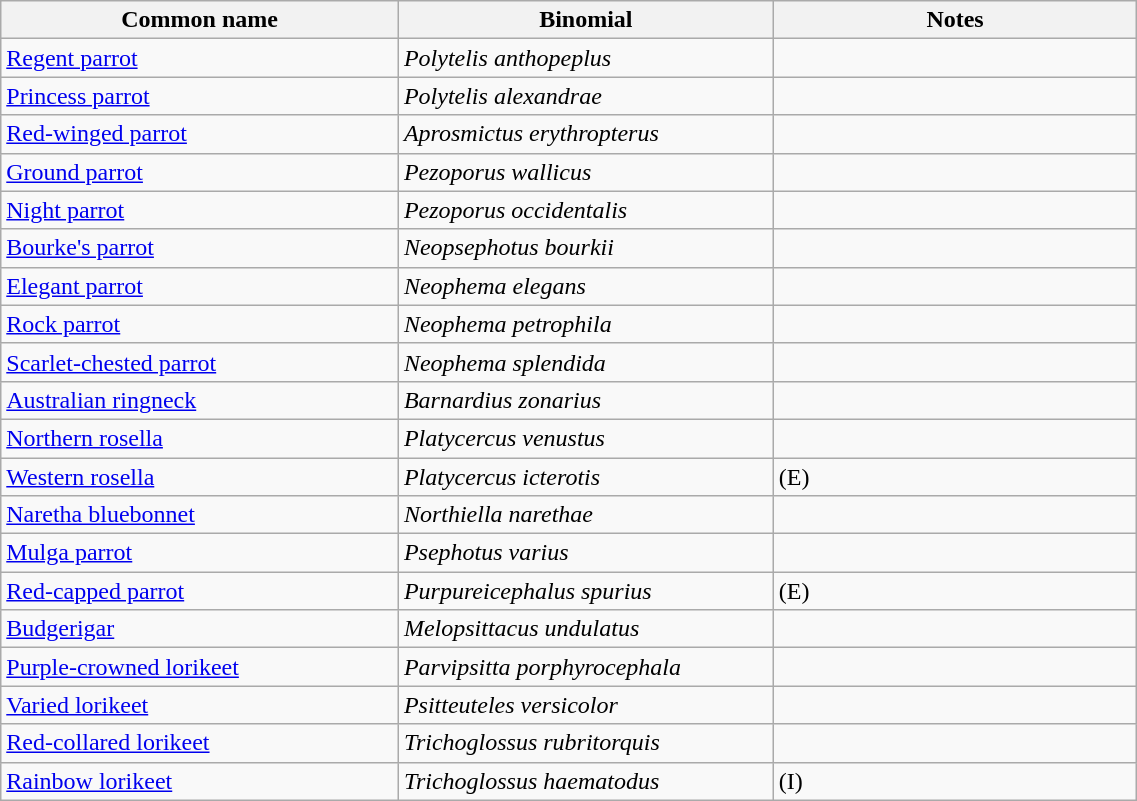<table style="width:60%;" class="wikitable">
<tr>
<th width=35%>Common name</th>
<th width=33%>Binomial</th>
<th width=32%>Notes</th>
</tr>
<tr>
<td><a href='#'>Regent parrot</a></td>
<td><em>Polytelis anthopeplus</em></td>
<td></td>
</tr>
<tr>
<td><a href='#'>Princess parrot</a></td>
<td><em>Polytelis alexandrae</em></td>
<td></td>
</tr>
<tr>
<td><a href='#'>Red-winged parrot</a></td>
<td><em>Aprosmictus erythropterus</em></td>
<td></td>
</tr>
<tr>
<td><a href='#'>Ground parrot</a></td>
<td><em>Pezoporus wallicus</em></td>
<td></td>
</tr>
<tr>
<td><a href='#'>Night parrot</a></td>
<td><em>Pezoporus occidentalis</em></td>
<td></td>
</tr>
<tr>
<td><a href='#'>Bourke's parrot</a></td>
<td><em>Neopsephotus bourkii</em></td>
<td></td>
</tr>
<tr>
<td><a href='#'>Elegant parrot</a></td>
<td><em>Neophema elegans</em></td>
<td></td>
</tr>
<tr>
<td><a href='#'>Rock parrot</a></td>
<td><em>Neophema petrophila</em></td>
<td></td>
</tr>
<tr>
<td><a href='#'>Scarlet-chested parrot</a></td>
<td><em>Neophema splendida</em></td>
<td></td>
</tr>
<tr>
<td><a href='#'>Australian ringneck</a></td>
<td><em>Barnardius zonarius</em></td>
<td></td>
</tr>
<tr>
<td><a href='#'>Northern rosella</a></td>
<td><em>Platycercus venustus</em></td>
<td></td>
</tr>
<tr>
<td><a href='#'>Western rosella</a></td>
<td><em>Platycercus icterotis</em></td>
<td>(E)</td>
</tr>
<tr>
<td><a href='#'>Naretha bluebonnet</a></td>
<td><em>Northiella narethae</em></td>
<td></td>
</tr>
<tr>
<td><a href='#'>Mulga parrot</a></td>
<td><em>Psephotus varius</em></td>
<td></td>
</tr>
<tr>
<td><a href='#'>Red-capped parrot</a></td>
<td><em>Purpureicephalus spurius</em></td>
<td>(E)</td>
</tr>
<tr>
<td><a href='#'>Budgerigar</a></td>
<td><em>Melopsittacus undulatus</em></td>
<td></td>
</tr>
<tr>
<td><a href='#'>Purple-crowned lorikeet</a></td>
<td><em>Parvipsitta porphyrocephala</em></td>
<td></td>
</tr>
<tr>
<td><a href='#'>Varied lorikeet</a></td>
<td><em>Psitteuteles versicolor</em></td>
<td></td>
</tr>
<tr>
<td><a href='#'>Red-collared lorikeet</a></td>
<td><em>Trichoglossus rubritorquis</em></td>
<td></td>
</tr>
<tr>
<td><a href='#'>Rainbow lorikeet</a></td>
<td><em>Trichoglossus haematodus</em></td>
<td>(I)</td>
</tr>
</table>
